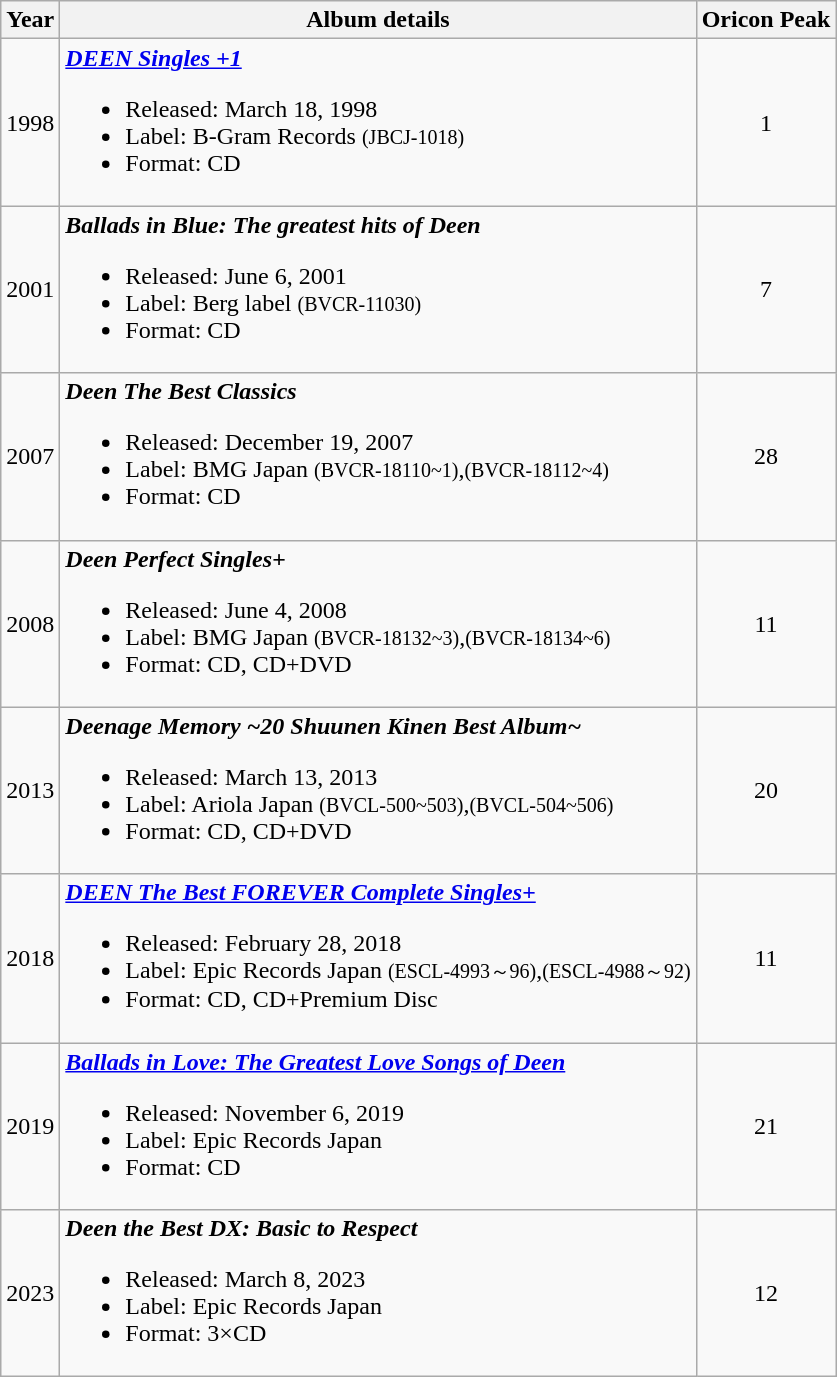<table class="wikitable">
<tr>
<th>Year</th>
<th>Album details</th>
<th>Oricon Peak</th>
</tr>
<tr>
<td>1998</td>
<td><strong><em><a href='#'>DEEN Singles +1</a></em></strong><br><ul><li>Released: March 18, 1998</li><li>Label: B-Gram Records <small>(JBCJ-1018)</small></li><li>Format: CD</li></ul></td>
<td align="center">1</td>
</tr>
<tr>
<td>2001</td>
<td><strong><em>Ballads in Blue: The greatest hits of Deen</em></strong><br><ul><li>Released: June 6, 2001</li><li>Label: Berg label <small>(BVCR-11030)</small></li><li>Format: CD</li></ul></td>
<td align="center">7</td>
</tr>
<tr>
<td>2007</td>
<td><strong><em>Deen The Best Classics</em></strong><br><ul><li>Released: December 19, 2007</li><li>Label: BMG Japan <small>(BVCR-18110~1)</small>,<small>(BVCR-18112~4)</small></li><li>Format: CD</li></ul></td>
<td align="center">28</td>
</tr>
<tr>
<td>2008</td>
<td><strong><em>Deen Perfect Singles+</em></strong><br><ul><li>Released: June 4, 2008</li><li>Label: BMG Japan <small>(BVCR-18132~3)</small>,<small>(BVCR-18134~6)</small></li><li>Format: CD, CD+DVD</li></ul></td>
<td align="center">11</td>
</tr>
<tr>
<td>2013</td>
<td><strong><em>Deenage Memory ~20 Shuunen Kinen Best Album~</em></strong><br><ul><li>Released: March 13, 2013</li><li>Label: Ariola Japan <small>(BVCL-500~503)</small>,<small>(BVCL-504~506)</small></li><li>Format: CD, CD+DVD</li></ul></td>
<td align="center">20</td>
</tr>
<tr>
<td>2018</td>
<td><strong><em><a href='#'>DEEN The Best FOREVER Complete Singles+</a></em></strong><br><ul><li>Released: February 28, 2018</li><li>Label: Epic Records Japan <small>(ESCL-4993～96)</small>,<small>(ESCL-4988～92)</small></li><li>Format: CD, CD+Premium Disc</li></ul></td>
<td align="center">11</td>
</tr>
<tr>
<td>2019</td>
<td><strong><em><a href='#'>Ballads in Love: The Greatest Love Songs of Deen</a></em></strong><br><ul><li>Released: November 6, 2019</li><li>Label: Epic Records Japan</li><li>Format: CD</li></ul></td>
<td align="center">21<br></td>
</tr>
<tr>
<td>2023</td>
<td><strong><em>Deen the Best DX: Basic to Respect</em></strong><br><ul><li>Released: March 8, 2023</li><li>Label: Epic Records Japan</li><li>Format: 3×CD</li></ul></td>
<td align="center">12<br></td>
</tr>
</table>
